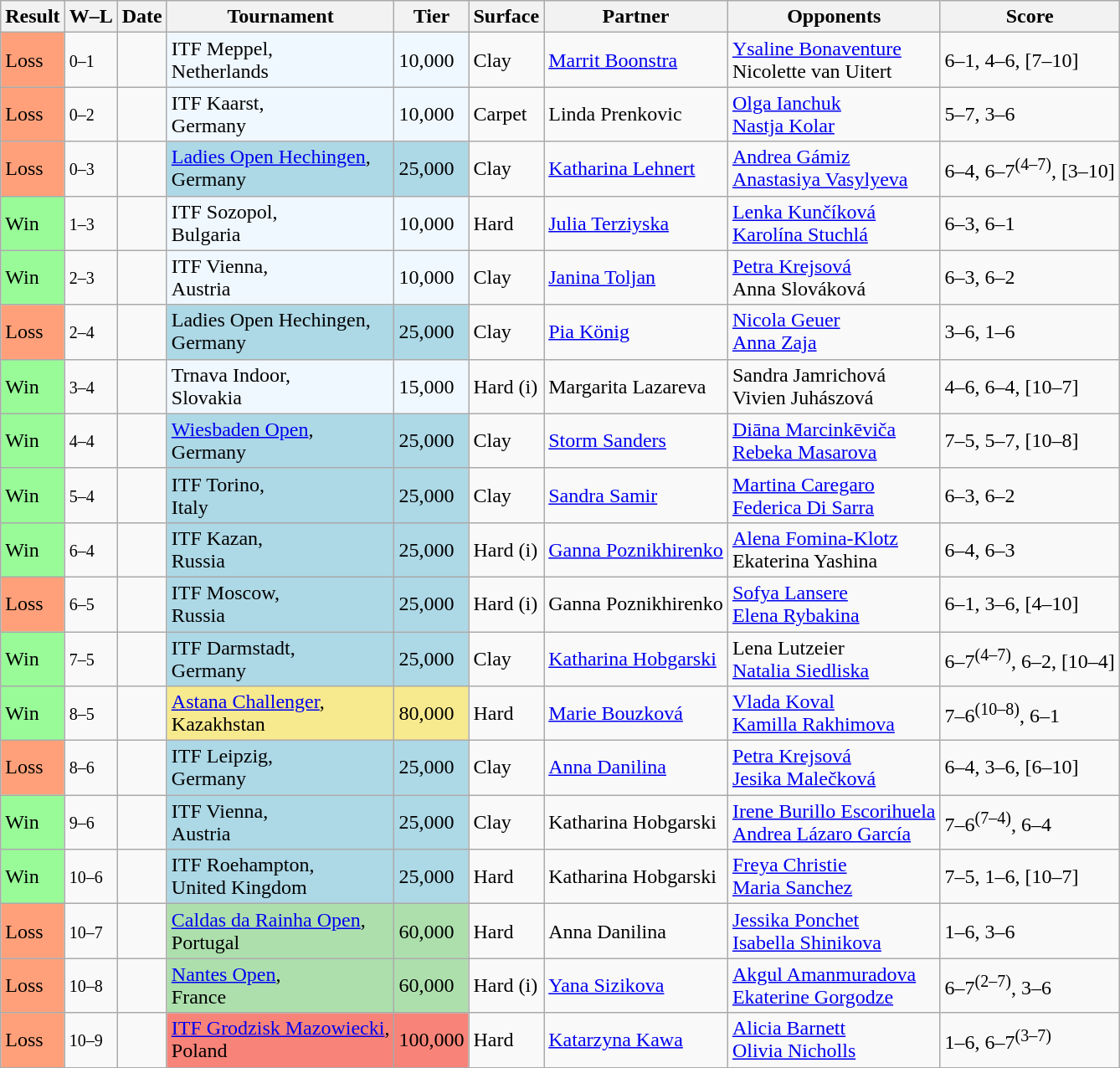<table class="sortable wikitable nowrap">
<tr>
<th>Result</th>
<th class="unsortable">W–L</th>
<th>Date</th>
<th>Tournament</th>
<th>Tier</th>
<th>Surface</th>
<th>Partner</th>
<th>Opponents</th>
<th class=unsortable>Score</th>
</tr>
<tr>
<td style="background:#ffa07a;">Loss</td>
<td><small>0–1</small></td>
<td></td>
<td style="background:#f0f8ff;">ITF Meppel, <br> Netherlands</td>
<td style="background:#f0f8ff;">10,000</td>
<td>Clay</td>
<td> <a href='#'>Marrit Boonstra</a></td>
<td> <a href='#'>Ysaline Bonaventure</a> <br>  Nicolette van Uitert</td>
<td>6–1, 4–6, [7–10]</td>
</tr>
<tr>
<td style="background:#ffa07a;">Loss</td>
<td><small>0–2</small></td>
<td></td>
<td style="background:#f0f8ff;">ITF Kaarst, <br> Germany</td>
<td style="background:#f0f8ff;">10,000</td>
<td>Carpet</td>
<td> Linda Prenkovic</td>
<td> <a href='#'>Olga Ianchuk</a> <br>  <a href='#'>Nastja Kolar</a></td>
<td>5–7, 3–6</td>
</tr>
<tr>
<td style="background:#ffa07a;">Loss</td>
<td><small>0–3</small></td>
<td></td>
<td style="background:lightblue;"><a href='#'>Ladies Open Hechingen</a>, <br> Germany</td>
<td style="background:lightblue;">25,000</td>
<td>Clay</td>
<td> <a href='#'>Katharina Lehnert</a></td>
<td> <a href='#'>Andrea Gámiz</a> <br>  <a href='#'>Anastasiya Vasylyeva</a></td>
<td>6–4, 6–7<sup>(4–7)</sup>, [3–10]</td>
</tr>
<tr>
<td style="background:#98fb98;">Win</td>
<td><small>1–3</small></td>
<td></td>
<td style="background:#f0f8ff;">ITF Sozopol, <br> Bulgaria</td>
<td style="background:#f0f8ff;">10,000</td>
<td>Hard</td>
<td> <a href='#'>Julia Terziyska</a></td>
<td> <a href='#'>Lenka Kunčíková</a> <br>  <a href='#'>Karolína Stuchlá</a></td>
<td>6–3, 6–1</td>
</tr>
<tr>
<td style="background:#98fb98;">Win</td>
<td><small>2–3</small></td>
<td></td>
<td style="background:#f0f8ff;">ITF Vienna, <br> Austria</td>
<td style="background:#f0f8ff;">10,000</td>
<td>Clay</td>
<td> <a href='#'>Janina Toljan</a></td>
<td> <a href='#'>Petra Krejsová</a> <br>  Anna Slováková</td>
<td>6–3, 6–2</td>
</tr>
<tr>
<td style="background:#ffa07a;">Loss</td>
<td><small>2–4</small></td>
<td></td>
<td style="background:lightblue;">Ladies Open Hechingen, <br> Germany</td>
<td style="background:lightblue;">25,000</td>
<td>Clay</td>
<td> <a href='#'>Pia König</a></td>
<td> <a href='#'>Nicola Geuer</a> <br>  <a href='#'>Anna Zaja</a></td>
<td>3–6, 1–6</td>
</tr>
<tr>
<td style="background:#98fb98;">Win</td>
<td><small>3–4</small></td>
<td></td>
<td style="background:#f0f8ff;">Trnava Indoor, <br> Slovakia</td>
<td style="background:#f0f8ff;">15,000</td>
<td>Hard (i)</td>
<td> Margarita Lazareva</td>
<td> Sandra Jamrichová <br>  Vivien Juhászová</td>
<td>4–6, 6–4, [10–7]</td>
</tr>
<tr>
<td style="background:#98fb98;">Win</td>
<td><small>4–4</small></td>
<td></td>
<td style="background:lightblue;"><a href='#'>Wiesbaden Open</a>, <br> Germany</td>
<td style="background:lightblue;">25,000</td>
<td>Clay</td>
<td> <a href='#'>Storm Sanders</a></td>
<td> <a href='#'>Diāna Marcinkēviča</a> <br>  <a href='#'>Rebeka Masarova</a></td>
<td>7–5, 5–7, [10–8]</td>
</tr>
<tr>
<td style="background:#98fb98;">Win</td>
<td><small>5–4</small></td>
<td></td>
<td style="background:lightblue;">ITF Torino, <br> Italy</td>
<td style="background:lightblue;">25,000</td>
<td>Clay</td>
<td> <a href='#'>Sandra Samir</a></td>
<td> <a href='#'>Martina Caregaro</a> <br>  <a href='#'>Federica Di Sarra</a></td>
<td>6–3, 6–2</td>
</tr>
<tr>
<td style="background:#98fb98;">Win</td>
<td><small>6–4</small></td>
<td></td>
<td style="background:lightblue;">ITF Kazan, <br> Russia</td>
<td style="background:lightblue;">25,000</td>
<td>Hard (i)</td>
<td> <a href='#'>Ganna Poznikhirenko</a></td>
<td> <a href='#'>Alena Fomina-Klotz</a> <br>  Ekaterina Yashina</td>
<td>6–4, 6–3</td>
</tr>
<tr>
<td style="background:#ffa07a;">Loss</td>
<td><small>6–5</small></td>
<td></td>
<td style="background:lightblue;">ITF Moscow, <br> Russia</td>
<td style="background:lightblue;">25,000</td>
<td>Hard (i)</td>
<td> Ganna Poznikhirenko</td>
<td> <a href='#'>Sofya Lansere</a> <br>  <a href='#'>Elena Rybakina</a></td>
<td>6–1, 3–6, [4–10]</td>
</tr>
<tr>
<td style="background:#98fb98;">Win</td>
<td><small>7–5</small></td>
<td></td>
<td style="background:lightblue;">ITF Darmstadt, <br> Germany</td>
<td style="background:lightblue;">25,000</td>
<td>Clay</td>
<td> <a href='#'>Katharina Hobgarski</a></td>
<td> Lena Lutzeier <br>  <a href='#'>Natalia Siedliska</a></td>
<td>6–7<sup>(4–7)</sup>, 6–2, [10–4]</td>
</tr>
<tr>
<td style="background:#98fb98;">Win</td>
<td><small>8–5</small></td>
<td><a href='#'></a></td>
<td style="background:#f7e98e;"><a href='#'>Astana Challenger</a>, <br> Kazakhstan</td>
<td style="background:#f7e98e;">80,000</td>
<td>Hard</td>
<td> <a href='#'>Marie Bouzková</a></td>
<td> <a href='#'>Vlada Koval</a> <br>  <a href='#'>Kamilla Rakhimova</a></td>
<td>7–6<sup>(10–8)</sup>, 6–1</td>
</tr>
<tr>
<td style="background:#ffa07a;">Loss</td>
<td><small>8–6</small></td>
<td></td>
<td style="background:lightblue;">ITF Leipzig, <br> Germany</td>
<td style="background:lightblue;">25,000</td>
<td>Clay</td>
<td> <a href='#'>Anna Danilina</a></td>
<td> <a href='#'>Petra Krejsová</a> <br>  <a href='#'>Jesika Malečková</a></td>
<td>6–4, 3–6, [6–10]</td>
</tr>
<tr>
<td style="background:#98fb98;">Win</td>
<td><small>9–6</small></td>
<td></td>
<td style="background:lightblue;">ITF Vienna, <br> Austria</td>
<td style="background:lightblue;">25,000</td>
<td>Clay</td>
<td> Katharina Hobgarski</td>
<td> <a href='#'>Irene Burillo Escorihuela</a> <br>  <a href='#'>Andrea Lázaro García</a></td>
<td>7–6<sup>(7–4)</sup>, 6–4</td>
</tr>
<tr>
<td style="background:#98fb98;">Win</td>
<td><small>10–6</small></td>
<td></td>
<td style="background:lightblue;">ITF Roehampton, <br> United Kingdom</td>
<td style="background:lightblue;">25,000</td>
<td>Hard</td>
<td> Katharina Hobgarski</td>
<td> <a href='#'>Freya Christie</a> <br>  <a href='#'>Maria Sanchez</a></td>
<td>7–5, 1–6, [10–7]</td>
</tr>
<tr>
<td style="background:#ffa07a;">Loss</td>
<td><small>10–7</small></td>
<td><a href='#'></a></td>
<td style="background:#addfad;"><a href='#'>Caldas da Rainha Open</a>, <br> Portugal</td>
<td style="background:#addfad;">60,000</td>
<td>Hard</td>
<td> Anna Danilina</td>
<td> <a href='#'>Jessika Ponchet</a> <br>  <a href='#'>Isabella Shinikova</a></td>
<td>1–6, 3–6</td>
</tr>
<tr>
<td style="background:#ffa07a;">Loss</td>
<td><small>10–8</small></td>
<td><a href='#'></a></td>
<td style="background:#addfad;"><a href='#'>Nantes Open</a>, <br> France</td>
<td style="background:#addfad;">60,000</td>
<td>Hard (i)</td>
<td> <a href='#'>Yana Sizikova</a></td>
<td> <a href='#'>Akgul Amanmuradova</a> <br>  <a href='#'>Ekaterine Gorgodze</a></td>
<td>6–7<sup>(2–7)</sup>, 3–6</td>
</tr>
<tr>
<td style="background:#ffa07a;">Loss</td>
<td><small>10–9</small></td>
<td><a href='#'></a></td>
<td style="background:#f88379;"><a href='#'>ITF Grodzisk Mazowiecki</a>, <br> Poland</td>
<td style="background:#f88379;">100,000</td>
<td>Hard</td>
<td> <a href='#'>Katarzyna Kawa</a></td>
<td> <a href='#'>Alicia Barnett</a> <br>  <a href='#'>Olivia Nicholls</a></td>
<td>1–6, 6–7<sup>(3–7)</sup></td>
</tr>
</table>
